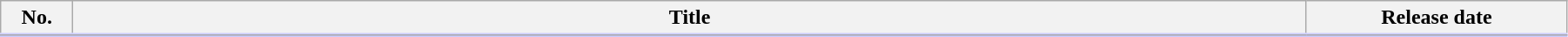<table class="wikitable" style="width:95%; background:#FFF">
<tr style="border-bottom: 3px solid #CCF;">
<th style="width:3em;">No.</th>
<th>Title</th>
<th style="width:12em;">Release date</th>
</tr>
<tr>
</tr>
</table>
